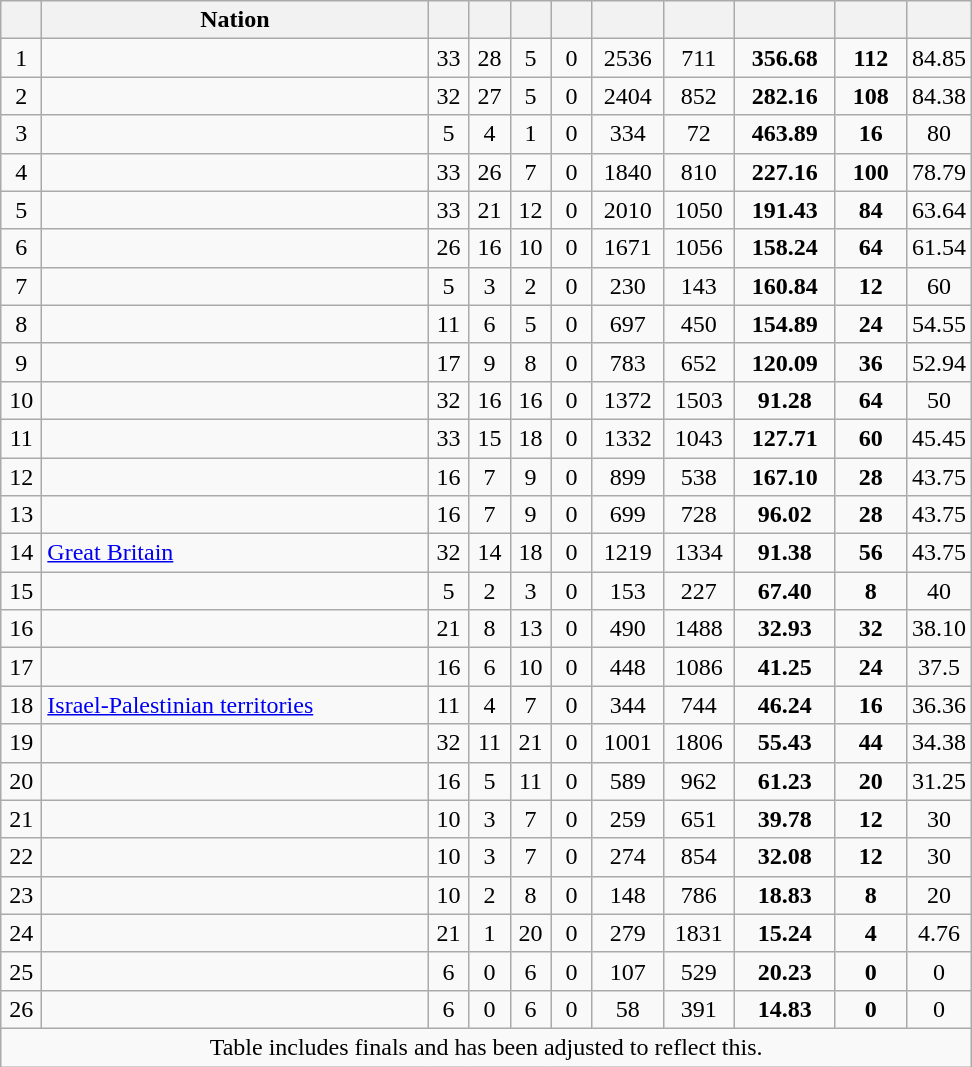<table class="wikitable sortable" style="text-align: center;">
<tr>
<th width=20></th>
<th width=250>Nation</th>
<th width=20></th>
<th width=20></th>
<th width=20></th>
<th width=20></th>
<th width=40></th>
<th width=40></th>
<th width=60></th>
<th width=40></th>
<th width=20></th>
</tr>
<tr>
<td>1</td>
<td align="left"></td>
<td>33</td>
<td>28</td>
<td>5</td>
<td>0</td>
<td>2536</td>
<td>711</td>
<td><strong>356.68</strong></td>
<td><strong>112</strong></td>
<td>84.85</td>
</tr>
<tr>
<td>2</td>
<td align="left"></td>
<td>32</td>
<td>27</td>
<td>5</td>
<td>0</td>
<td>2404</td>
<td>852</td>
<td><strong>282.16</strong></td>
<td><strong>108</strong></td>
<td>84.38</td>
</tr>
<tr>
<td>3</td>
<td align="left"></td>
<td>5</td>
<td>4</td>
<td>1</td>
<td>0</td>
<td>334</td>
<td>72</td>
<td><strong>463.89</strong></td>
<td><strong>16</strong></td>
<td>80</td>
</tr>
<tr>
<td>4</td>
<td align="left"></td>
<td>33</td>
<td>26</td>
<td>7</td>
<td>0</td>
<td>1840</td>
<td>810</td>
<td><strong>227.16</strong></td>
<td><strong>100</strong></td>
<td>78.79</td>
</tr>
<tr>
<td>5</td>
<td align="left"></td>
<td>33</td>
<td>21</td>
<td>12</td>
<td>0</td>
<td>2010</td>
<td>1050</td>
<td><strong>191.43</strong></td>
<td><strong>84</strong></td>
<td>63.64</td>
</tr>
<tr>
<td>6</td>
<td align="left"></td>
<td>26</td>
<td>16</td>
<td>10</td>
<td>0</td>
<td>1671</td>
<td>1056</td>
<td><strong>158.24</strong></td>
<td><strong>64</strong></td>
<td>61.54</td>
</tr>
<tr>
<td>7</td>
<td align="left"></td>
<td>5</td>
<td>3</td>
<td>2</td>
<td>0</td>
<td>230</td>
<td>143</td>
<td><strong>160.84</strong></td>
<td><strong>12</strong></td>
<td>60</td>
</tr>
<tr>
<td>8</td>
<td align="left"></td>
<td>11</td>
<td>6</td>
<td>5</td>
<td>0</td>
<td>697</td>
<td>450</td>
<td><strong>154.89</strong></td>
<td><strong>24</strong></td>
<td>54.55</td>
</tr>
<tr>
<td>9</td>
<td align="left"></td>
<td>17</td>
<td>9</td>
<td>8</td>
<td>0</td>
<td>783</td>
<td>652</td>
<td><strong>120.09</strong></td>
<td><strong>36</strong></td>
<td>52.94</td>
</tr>
<tr>
<td>10</td>
<td align="left"></td>
<td>32</td>
<td>16</td>
<td>16</td>
<td>0</td>
<td>1372</td>
<td>1503</td>
<td><strong>91.28</strong></td>
<td><strong>64</strong></td>
<td>50</td>
</tr>
<tr>
<td>11</td>
<td align="left"></td>
<td>33</td>
<td>15</td>
<td>18</td>
<td>0</td>
<td>1332</td>
<td>1043</td>
<td><strong>127.71</strong></td>
<td><strong>60</strong></td>
<td>45.45</td>
</tr>
<tr>
<td>12</td>
<td align="left"></td>
<td>16</td>
<td>7</td>
<td>9</td>
<td>0</td>
<td>899</td>
<td>538</td>
<td><strong>167.10</strong></td>
<td><strong>28</strong></td>
<td>43.75</td>
</tr>
<tr>
<td>13</td>
<td align="left"></td>
<td>16</td>
<td>7</td>
<td>9</td>
<td>0</td>
<td>699</td>
<td>728</td>
<td><strong>96.02</strong></td>
<td><strong>28</strong></td>
<td>43.75</td>
</tr>
<tr>
<td>14</td>
<td align="left"> <a href='#'>Great Britain</a></td>
<td>32</td>
<td>14</td>
<td>18</td>
<td>0</td>
<td>1219</td>
<td>1334</td>
<td><strong>91.38</strong></td>
<td><strong>56</strong></td>
<td>43.75</td>
</tr>
<tr>
<td>15</td>
<td align="left"></td>
<td>5</td>
<td>2</td>
<td>3</td>
<td>0</td>
<td>153</td>
<td>227</td>
<td><strong>67.40</strong></td>
<td><strong>8</strong></td>
<td>40</td>
</tr>
<tr>
<td>16</td>
<td align="left"></td>
<td>21</td>
<td>8</td>
<td>13</td>
<td>0</td>
<td>490</td>
<td>1488</td>
<td><strong>32.93</strong></td>
<td><strong>32</strong></td>
<td>38.10</td>
</tr>
<tr>
<td>17</td>
<td align="left"></td>
<td>16</td>
<td>6</td>
<td>10</td>
<td>0</td>
<td>448</td>
<td>1086</td>
<td><strong>41.25</strong></td>
<td><strong>24</strong></td>
<td>37.5</td>
</tr>
<tr>
<td>18</td>
<td align="left"> <a href='#'>Israel-Palestinian territories</a></td>
<td>11</td>
<td>4</td>
<td>7</td>
<td>0</td>
<td>344</td>
<td>744</td>
<td><strong>46.24</strong></td>
<td><strong>16</strong></td>
<td>36.36</td>
</tr>
<tr>
<td>19</td>
<td align="left"></td>
<td>32</td>
<td>11</td>
<td>21</td>
<td>0</td>
<td>1001</td>
<td>1806</td>
<td><strong>55.43</strong></td>
<td><strong>44</strong></td>
<td>34.38</td>
</tr>
<tr>
<td>20</td>
<td align="left"></td>
<td>16</td>
<td>5</td>
<td>11</td>
<td>0</td>
<td>589</td>
<td>962</td>
<td><strong>61.23</strong></td>
<td><strong>20</strong></td>
<td>31.25</td>
</tr>
<tr>
<td>21</td>
<td align="left"></td>
<td>10</td>
<td>3</td>
<td>7</td>
<td>0</td>
<td>259</td>
<td>651</td>
<td><strong>39.78</strong></td>
<td><strong>12</strong></td>
<td>30</td>
</tr>
<tr>
<td>22</td>
<td align="left"></td>
<td>10</td>
<td>3</td>
<td>7</td>
<td>0</td>
<td>274</td>
<td>854</td>
<td><strong>32.08</strong></td>
<td><strong>12</strong></td>
<td>30</td>
</tr>
<tr>
<td>23</td>
<td align="left"></td>
<td>10</td>
<td>2</td>
<td>8</td>
<td>0</td>
<td>148</td>
<td>786</td>
<td><strong>18.83</strong></td>
<td><strong>8</strong></td>
<td>20</td>
</tr>
<tr>
<td>24</td>
<td align="left"></td>
<td>21</td>
<td>1</td>
<td>20</td>
<td>0</td>
<td>279</td>
<td>1831</td>
<td><strong>15.24</strong></td>
<td><strong>4</strong></td>
<td>4.76</td>
</tr>
<tr>
<td>25</td>
<td align="left"></td>
<td>6</td>
<td>0</td>
<td>6</td>
<td>0</td>
<td>107</td>
<td>529</td>
<td><strong>20.23</strong></td>
<td><strong>0</strong></td>
<td>0</td>
</tr>
<tr>
<td>26</td>
<td align="left"></td>
<td>6</td>
<td>0</td>
<td>6</td>
<td>0</td>
<td>58</td>
<td>391</td>
<td><strong>14.83</strong></td>
<td><strong>0</strong></td>
<td>0</td>
</tr>
<tr>
<td colspan="14" align="center">Table includes finals and has been adjusted to reflect this.</td>
</tr>
</table>
